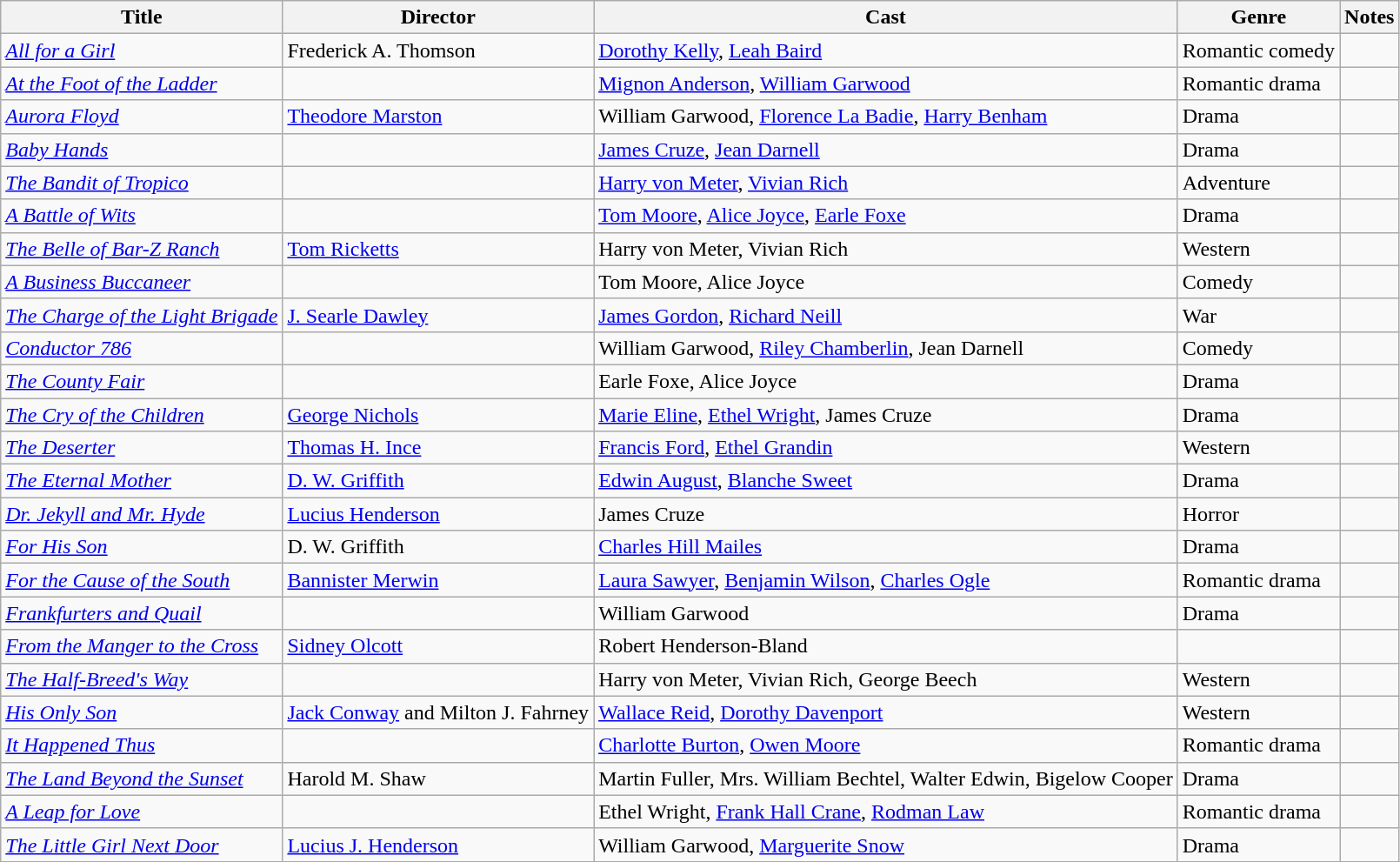<table class="wikitable">
<tr>
<th>Title</th>
<th>Director</th>
<th>Cast</th>
<th>Genre</th>
<th>Notes</th>
</tr>
<tr>
<td><em><a href='#'>All for a Girl</a></em></td>
<td>Frederick A. Thomson</td>
<td><a href='#'>Dorothy Kelly</a>, <a href='#'>Leah Baird</a></td>
<td>Romantic comedy</td>
<td></td>
</tr>
<tr>
<td><em><a href='#'>At the Foot of the Ladder</a></em></td>
<td></td>
<td><a href='#'>Mignon Anderson</a>, <a href='#'>William Garwood</a></td>
<td>Romantic drama</td>
<td></td>
</tr>
<tr>
<td><em><a href='#'>Aurora Floyd</a></em></td>
<td><a href='#'>Theodore Marston</a></td>
<td>William Garwood, <a href='#'>Florence La Badie</a>, <a href='#'>Harry Benham</a></td>
<td>Drama</td>
<td></td>
</tr>
<tr>
<td><em><a href='#'>Baby Hands</a></em></td>
<td></td>
<td><a href='#'>James Cruze</a>, <a href='#'>Jean Darnell</a></td>
<td>Drama</td>
<td></td>
</tr>
<tr>
<td><em><a href='#'>The Bandit of Tropico</a></em></td>
<td></td>
<td><a href='#'>Harry von Meter</a>, <a href='#'>Vivian Rich</a></td>
<td>Adventure</td>
<td></td>
</tr>
<tr>
<td><em><a href='#'>A Battle of Wits</a></em></td>
<td></td>
<td><a href='#'>Tom Moore</a>, <a href='#'>Alice Joyce</a>, <a href='#'>Earle Foxe</a></td>
<td>Drama</td>
<td></td>
</tr>
<tr>
<td><em><a href='#'>The Belle of Bar-Z Ranch</a></em></td>
<td><a href='#'>Tom Ricketts</a></td>
<td>Harry von Meter, Vivian Rich</td>
<td>Western</td>
<td></td>
</tr>
<tr>
<td><em><a href='#'>A Business Buccaneer</a></em></td>
<td></td>
<td>Tom Moore, Alice Joyce</td>
<td>Comedy</td>
<td></td>
</tr>
<tr>
<td><em><a href='#'>The Charge of the Light Brigade</a></em></td>
<td><a href='#'>J. Searle Dawley</a></td>
<td><a href='#'>James Gordon</a>, <a href='#'>Richard Neill</a></td>
<td>War</td>
<td></td>
</tr>
<tr>
<td><em><a href='#'>Conductor 786</a></em></td>
<td></td>
<td>William Garwood, <a href='#'>Riley Chamberlin</a>, Jean Darnell</td>
<td>Comedy</td>
<td></td>
</tr>
<tr>
<td><em><a href='#'>The County Fair</a></em></td>
<td></td>
<td>Earle Foxe, Alice Joyce</td>
<td>Drama</td>
<td></td>
</tr>
<tr>
<td><em><a href='#'>The Cry of the Children</a></em></td>
<td><a href='#'>George Nichols</a></td>
<td><a href='#'>Marie Eline</a>, <a href='#'>Ethel Wright</a>, James Cruze</td>
<td>Drama</td>
<td></td>
</tr>
<tr>
<td><em><a href='#'>The Deserter</a></em></td>
<td><a href='#'>Thomas H. Ince</a></td>
<td><a href='#'>Francis Ford</a>, <a href='#'>Ethel Grandin</a></td>
<td>Western</td>
<td></td>
</tr>
<tr>
<td><em><a href='#'>The Eternal Mother</a></em></td>
<td><a href='#'>D. W. Griffith</a></td>
<td><a href='#'>Edwin August</a>, <a href='#'>Blanche Sweet</a></td>
<td>Drama</td>
<td></td>
</tr>
<tr>
<td><em><a href='#'>Dr. Jekyll and Mr. Hyde</a></em></td>
<td><a href='#'>Lucius Henderson</a></td>
<td>James Cruze</td>
<td>Horror</td>
<td></td>
</tr>
<tr>
<td><em><a href='#'>For His Son</a></em></td>
<td>D. W. Griffith</td>
<td><a href='#'>Charles Hill Mailes</a></td>
<td>Drama</td>
<td></td>
</tr>
<tr>
<td><em><a href='#'>For the Cause of the South</a></em></td>
<td><a href='#'>Bannister Merwin</a></td>
<td><a href='#'>Laura Sawyer</a>, <a href='#'>Benjamin Wilson</a>, <a href='#'>Charles Ogle</a></td>
<td>Romantic drama</td>
<td></td>
</tr>
<tr>
<td><em><a href='#'>Frankfurters and Quail</a></em></td>
<td></td>
<td>William Garwood</td>
<td>Drama</td>
<td></td>
</tr>
<tr>
<td><em><a href='#'>From the Manger to the Cross</a></em></td>
<td><a href='#'>Sidney Olcott</a></td>
<td>Robert Henderson-Bland</td>
<td></td>
<td></td>
</tr>
<tr>
<td><em><a href='#'>The Half-Breed's Way</a></em></td>
<td></td>
<td>Harry von Meter, Vivian Rich, George Beech</td>
<td>Western</td>
<td></td>
</tr>
<tr>
<td><em><a href='#'>His Only Son</a></em></td>
<td><a href='#'>Jack Conway</a> and Milton J. Fahrney</td>
<td><a href='#'>Wallace Reid</a>, <a href='#'>Dorothy Davenport</a></td>
<td>Western</td>
<td></td>
</tr>
<tr>
<td><em><a href='#'>It Happened Thus</a></em></td>
<td></td>
<td><a href='#'>Charlotte Burton</a>, <a href='#'>Owen Moore</a></td>
<td>Romantic drama</td>
<td></td>
</tr>
<tr>
<td><em><a href='#'>The Land Beyond the Sunset</a></em></td>
<td>Harold M. Shaw</td>
<td>Martin Fuller, Mrs. William Bechtel, Walter Edwin, Bigelow Cooper</td>
<td>Drama</td>
<td></td>
</tr>
<tr>
<td><em><a href='#'>A Leap for Love</a></em></td>
<td></td>
<td>Ethel Wright, <a href='#'>Frank Hall Crane</a>, <a href='#'>Rodman Law</a></td>
<td>Romantic drama</td>
<td></td>
</tr>
<tr>
<td><em><a href='#'>The Little Girl Next Door</a></em></td>
<td><a href='#'>Lucius J. Henderson</a></td>
<td>William Garwood, <a href='#'>Marguerite Snow</a></td>
<td>Drama</td>
<td></td>
</tr>
</table>
